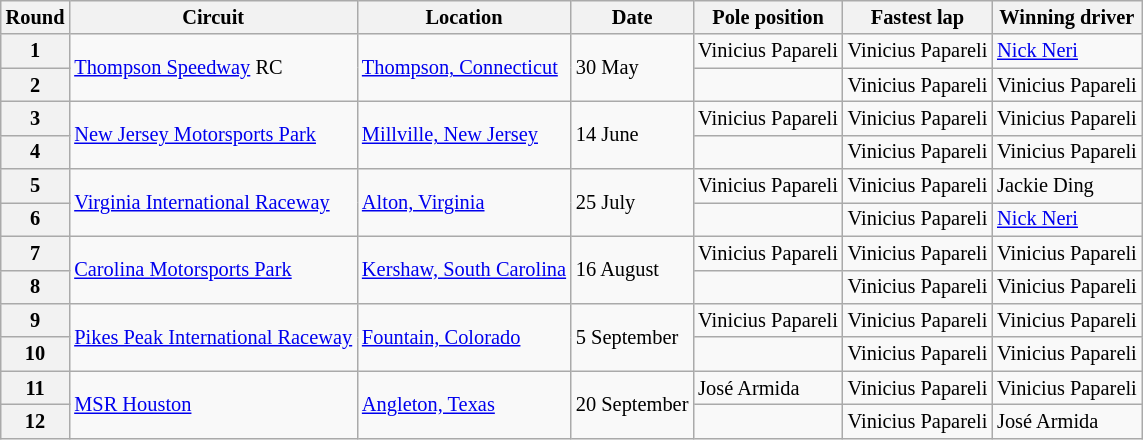<table class="wikitable" border="1" style="font-size: 85%;">
<tr>
<th>Round</th>
<th>Circuit</th>
<th>Location</th>
<th>Date</th>
<th>Pole position</th>
<th>Fastest lap</th>
<th>Winning driver</th>
</tr>
<tr>
<th>1</th>
<td rowspan=2><a href='#'>Thompson Speedway</a> RC</td>
<td rowspan=2> <a href='#'>Thompson, Connecticut</a></td>
<td rowspan=2>30 May</td>
<td> Vinicius Papareli</td>
<td> Vinicius Papareli</td>
<td> <a href='#'>Nick Neri</a></td>
</tr>
<tr>
<th>2</th>
<td></td>
<td> Vinicius Papareli</td>
<td> Vinicius Papareli</td>
</tr>
<tr>
<th>3</th>
<td rowspan=2><a href='#'>New Jersey Motorsports Park</a></td>
<td rowspan=2> <a href='#'>Millville, New Jersey</a></td>
<td rowspan=2>14 June</td>
<td> Vinicius Papareli</td>
<td> Vinicius Papareli</td>
<td> Vinicius Papareli</td>
</tr>
<tr>
<th>4</th>
<td></td>
<td> Vinicius Papareli</td>
<td> Vinicius Papareli</td>
</tr>
<tr>
<th>5</th>
<td rowspan=2><a href='#'>Virginia International Raceway</a></td>
<td rowspan=2> <a href='#'>Alton, Virginia</a></td>
<td rowspan=2>25 July</td>
<td> Vinicius Papareli</td>
<td> Vinicius Papareli</td>
<td> Jackie Ding</td>
</tr>
<tr>
<th>6</th>
<td></td>
<td> Vinicius Papareli</td>
<td> <a href='#'>Nick Neri</a></td>
</tr>
<tr>
<th>7</th>
<td rowspan=2><a href='#'>Carolina Motorsports Park</a></td>
<td rowspan=2> <a href='#'>Kershaw, South Carolina</a></td>
<td rowspan=2>16 August</td>
<td> Vinicius Papareli</td>
<td> Vinicius Papareli</td>
<td> Vinicius Papareli</td>
</tr>
<tr>
<th>8</th>
<td></td>
<td> Vinicius Papareli</td>
<td> Vinicius Papareli</td>
</tr>
<tr>
<th>9</th>
<td rowspan=2><a href='#'>Pikes Peak International Raceway</a></td>
<td rowspan=2> <a href='#'>Fountain, Colorado</a></td>
<td rowspan=2>5 September</td>
<td> Vinicius Papareli</td>
<td> Vinicius Papareli</td>
<td> Vinicius Papareli</td>
</tr>
<tr>
<th>10</th>
<td></td>
<td> Vinicius Papareli</td>
<td> Vinicius Papareli</td>
</tr>
<tr>
<th>11</th>
<td rowspan=2><a href='#'>MSR Houston</a></td>
<td rowspan=2> <a href='#'>Angleton, Texas</a></td>
<td rowspan=2>20 September</td>
<td> José Armida</td>
<td> Vinicius Papareli</td>
<td> Vinicius Papareli</td>
</tr>
<tr>
<th>12</th>
<td></td>
<td> Vinicius Papareli</td>
<td> José Armida</td>
</tr>
</table>
